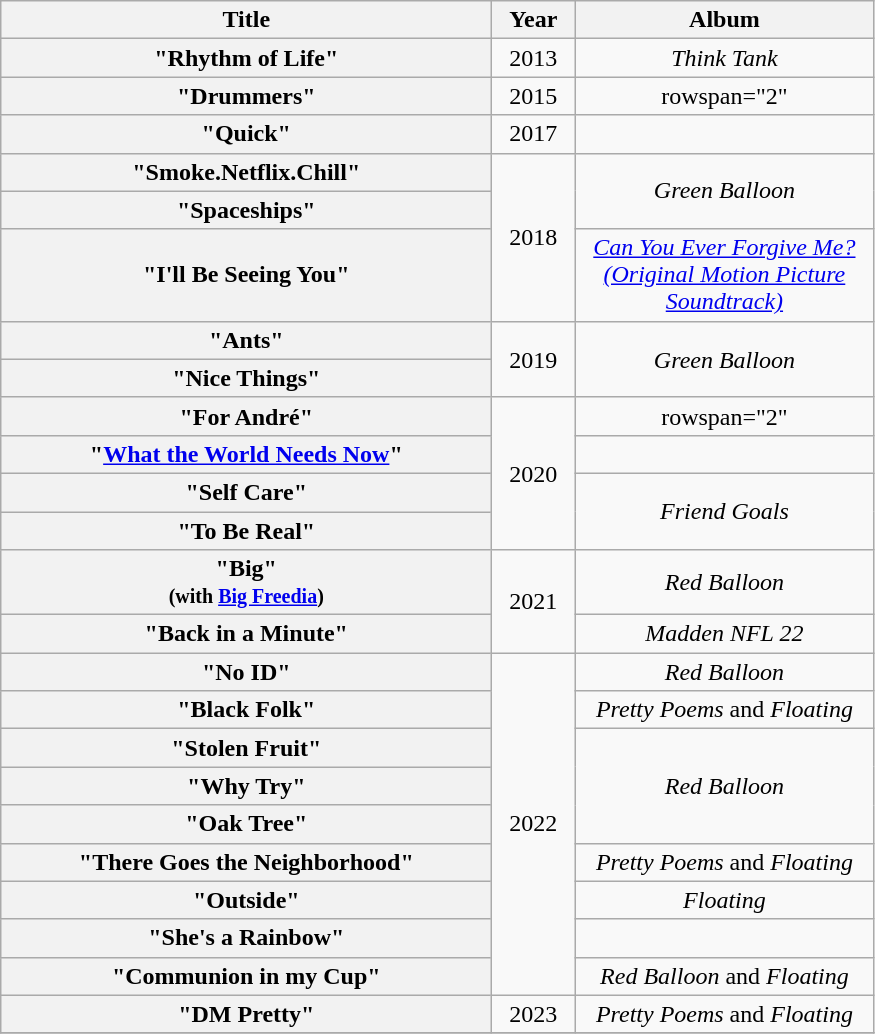<table class="wikitable plainrowheaders" style="text-align:center;" border="1">
<tr>
<th scope="col"  style="width:20em;">Title</th>
<th scope="col"  style="width:3em;">Year</th>
<th scope="col"  style="width:12em;">Album</th>
</tr>
<tr>
<th scope="row">"Rhythm of Life"</th>
<td>2013</td>
<td><em>Think Tank</em></td>
</tr>
<tr>
<th scope="row">"Drummers"</th>
<td>2015</td>
<td>rowspan="2" </td>
</tr>
<tr>
<th scope="row">"Quick"</th>
<td>2017</td>
</tr>
<tr>
<th scope="row">"Smoke.Netflix.Chill"</th>
<td rowspan="3">2018</td>
<td rowspan="2"><em>Green Balloon</em></td>
</tr>
<tr>
<th scope="row">"Spaceships"</th>
</tr>
<tr>
<th scope="row">"I'll Be Seeing You"</th>
<td><em><a href='#'>Can You Ever Forgive Me? (Original Motion Picture Soundtrack)</a></em></td>
</tr>
<tr>
<th scope="row">"Ants"</th>
<td rowspan="2">2019</td>
<td rowspan="2"><em>Green Balloon</em></td>
</tr>
<tr>
<th scope="row">"Nice Things"</th>
</tr>
<tr>
<th scope="row">"For André"</th>
<td rowspan="4">2020</td>
<td>rowspan="2" </td>
</tr>
<tr>
<th scope="row">"<a href='#'>What the World Needs Now</a>"<br></th>
</tr>
<tr>
<th scope="row">"Self Care"<br></th>
<td rowspan="2"><em>Friend Goals</em></td>
</tr>
<tr>
<th scope="row">"To Be Real"<br></th>
</tr>
<tr>
<th scope="row">"Big"<br><small>(with <a href='#'>Big Freedia</a>)</small></th>
<td rowspan="2">2021</td>
<td rowspan="1"><em>Red Balloon</em></td>
</tr>
<tr>
<th scope="row">"Back in a Minute"</th>
<td rowspan="1"><em>Madden NFL 22</em></td>
</tr>
<tr>
<th scope="row">"No ID"</th>
<td rowspan="9">2022</td>
<td rowspan="1"><em>Red Balloon</em></td>
</tr>
<tr>
<th scope="row">"Black Folk"<br></th>
<td><em>Pretty Poems</em> and <em>Floating</em></td>
</tr>
<tr>
<th scope="row">"Stolen Fruit"</th>
<td rowspan="3"><em>Red Balloon</em></td>
</tr>
<tr>
<th scope="row">"Why Try"</th>
</tr>
<tr>
<th scope="row">"Oak Tree"</th>
</tr>
<tr>
<th scope="row">"There Goes the Neighborhood"</th>
<td><em>Pretty Poems</em> and <em>Floating</em></td>
</tr>
<tr>
<th scope="row">"Outside"</th>
<td><em>Floating</em></td>
</tr>
<tr>
<th scope="row">"She's a Rainbow"<br></th>
<td></td>
</tr>
<tr>
<th scope="row">"Communion in my Cup"<br></th>
<td><em>Red Balloon</em> and <em>Floating</em></td>
</tr>
<tr>
<th scope="row">"DM Pretty"<br></th>
<td>2023</td>
<td><em>Pretty Poems</em> and <em>Floating</em></td>
</tr>
<tr>
</tr>
</table>
